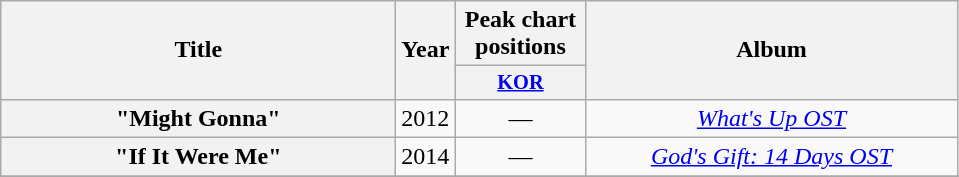<table class="wikitable plainrowheaders" style="text-align:center;">
<tr>
<th rowspan="2" scope="col" style="width:16em;">Title</th>
<th rowspan="2" scope="col" style="width:1em;">Year</th>
<th colspan="1" scope="col" style="width:5em;">Peak chart positions</th>
<th rowspan="2" scope="col" style="width:15em;">Album</th>
</tr>
<tr>
<th scope="col" style="width:3em;font-size:85%;"><a href='#'>KOR</a></th>
</tr>
<tr>
<th scope="row">"Might Gonna" </th>
<td>2012</td>
<td>—</td>
<td><em><a href='#'>What's Up OST</a></em></td>
</tr>
<tr>
<th scope="row">"If It Were Me"</th>
<td>2014</td>
<td>—</td>
<td><em><a href='#'>God's Gift: 14 Days OST</a></em></td>
</tr>
<tr>
</tr>
</table>
